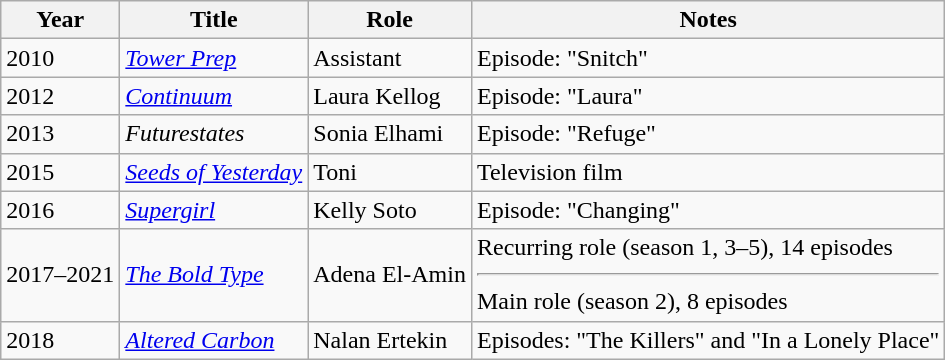<table class="wikitable sortable">
<tr>
<th>Year</th>
<th>Title</th>
<th>Role</th>
<th class="unsortable">Notes</th>
</tr>
<tr>
<td>2010</td>
<td><em><a href='#'>Tower Prep</a></em></td>
<td>Assistant</td>
<td>Episode: "Snitch"</td>
</tr>
<tr>
<td>2012</td>
<td><em><a href='#'>Continuum</a></em></td>
<td>Laura Kellog</td>
<td>Episode: "Laura"</td>
</tr>
<tr>
<td>2013</td>
<td><em>Futurestates</em></td>
<td>Sonia Elhami</td>
<td>Episode: "Refuge"</td>
</tr>
<tr>
<td>2015</td>
<td><em><a href='#'>Seeds of Yesterday</a></em></td>
<td>Toni</td>
<td>Television film</td>
</tr>
<tr>
<td>2016</td>
<td><em><a href='#'>Supergirl</a></em></td>
<td>Kelly Soto</td>
<td>Episode: "Changing"</td>
</tr>
<tr>
<td>2017–2021</td>
<td data-sort-value="Bold Type, The"><em><a href='#'>The Bold Type</a></em></td>
<td>Adena El-Amin</td>
<td>Recurring role (season 1, 3–5), 14 episodes<hr> Main role (season 2), 8 episodes</td>
</tr>
<tr>
<td>2018</td>
<td><em><a href='#'>Altered Carbon</a></em></td>
<td>Nalan Ertekin</td>
<td>Episodes: "The Killers" and "In a Lonely Place"</td>
</tr>
</table>
